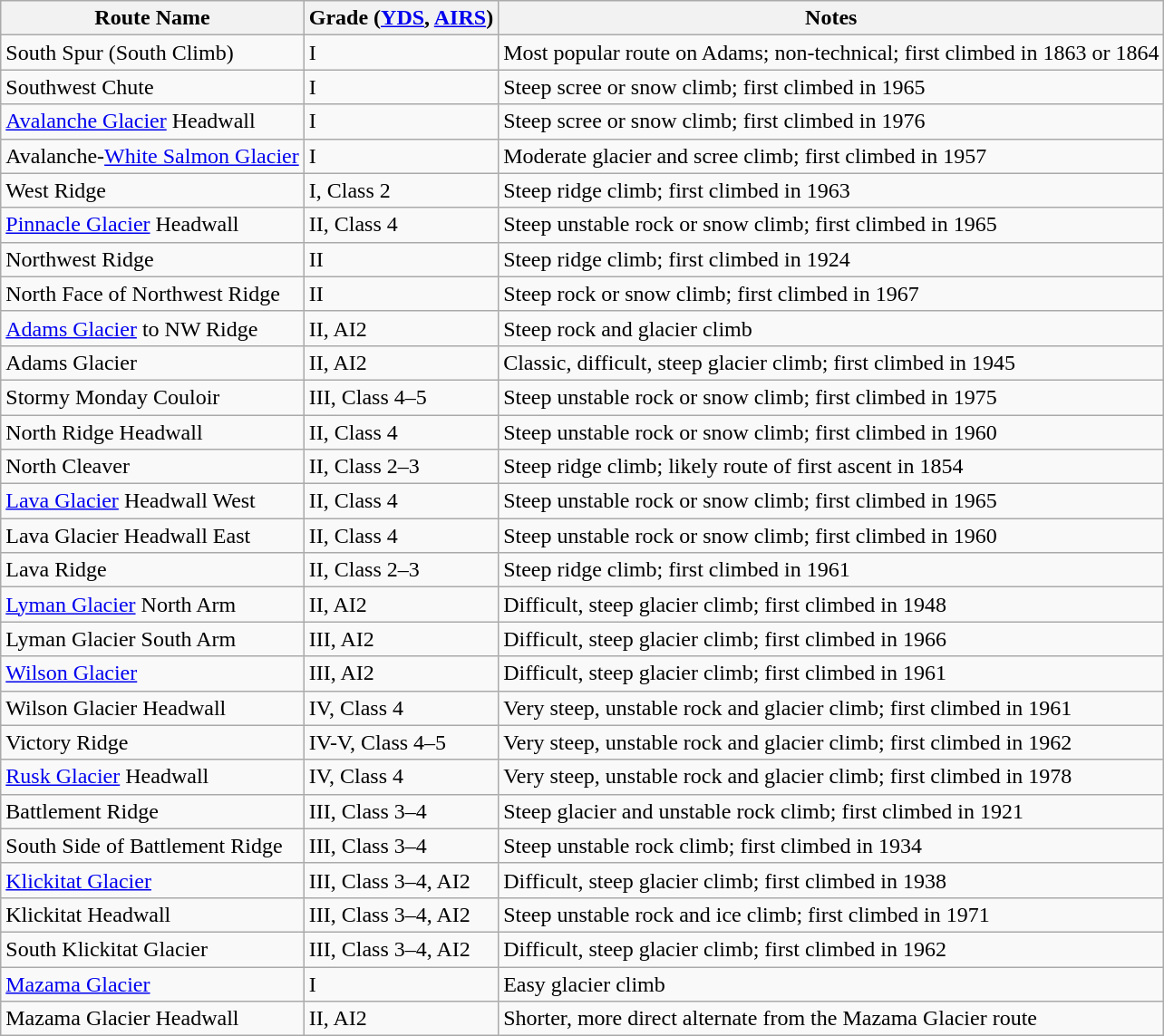<table class="wikitable mw-collapsible mw-collapsed">
<tr>
<th scope="col">Route Name</th>
<th scope="col">Grade (<a href='#'>YDS</a>, <a href='#'>AIRS</a>)</th>
<th scope="col">Notes</th>
</tr>
<tr>
<td>South Spur (South Climb)</td>
<td>I</td>
<td>Most popular route on Adams; non-technical; first climbed in 1863 or 1864</td>
</tr>
<tr>
<td>Southwest Chute</td>
<td>I</td>
<td>Steep scree or snow climb; first climbed in 1965</td>
</tr>
<tr>
<td><a href='#'>Avalanche Glacier</a> Headwall</td>
<td>I</td>
<td>Steep scree or snow climb; first climbed in 1976</td>
</tr>
<tr>
<td>Avalanche-<a href='#'>White Salmon Glacier</a></td>
<td>I</td>
<td>Moderate glacier and scree climb; first climbed in 1957</td>
</tr>
<tr>
<td>West Ridge</td>
<td>I, Class 2</td>
<td>Steep ridge climb; first climbed in 1963</td>
</tr>
<tr>
<td><a href='#'>Pinnacle Glacier</a> Headwall</td>
<td>II, Class 4</td>
<td>Steep unstable rock or snow climb; first climbed in 1965</td>
</tr>
<tr>
<td>Northwest Ridge</td>
<td>II</td>
<td>Steep ridge climb; first climbed in 1924</td>
</tr>
<tr>
<td>North Face of Northwest Ridge</td>
<td>II</td>
<td>Steep rock or snow climb; first climbed in 1967</td>
</tr>
<tr>
<td><a href='#'>Adams Glacier</a> to NW Ridge</td>
<td>II, AI2</td>
<td>Steep rock and glacier climb</td>
</tr>
<tr>
<td>Adams Glacier</td>
<td>II, AI2</td>
<td>Classic, difficult, steep glacier climb; first climbed in 1945</td>
</tr>
<tr>
<td>Stormy Monday Couloir</td>
<td>III, Class 4–5</td>
<td>Steep unstable rock or snow climb; first climbed in 1975</td>
</tr>
<tr>
<td>North Ridge Headwall</td>
<td>II, Class 4</td>
<td>Steep unstable rock or snow climb; first climbed in 1960</td>
</tr>
<tr>
<td>North Cleaver</td>
<td>II, Class 2–3</td>
<td>Steep ridge climb; likely route of first ascent in 1854</td>
</tr>
<tr>
<td><a href='#'>Lava Glacier</a> Headwall West</td>
<td>II, Class 4</td>
<td>Steep unstable rock or snow climb; first climbed in 1965</td>
</tr>
<tr>
<td>Lava Glacier Headwall East</td>
<td>II, Class 4</td>
<td>Steep unstable rock or snow climb; first climbed in 1960</td>
</tr>
<tr>
<td>Lava Ridge</td>
<td>II, Class 2–3</td>
<td>Steep ridge climb; first climbed in 1961</td>
</tr>
<tr>
<td><a href='#'>Lyman Glacier</a> North Arm</td>
<td>II, AI2</td>
<td>Difficult, steep glacier climb; first climbed in 1948</td>
</tr>
<tr>
<td>Lyman Glacier South Arm</td>
<td>III, AI2</td>
<td>Difficult, steep glacier climb; first climbed in 1966</td>
</tr>
<tr>
<td><a href='#'>Wilson Glacier</a></td>
<td>III, AI2</td>
<td>Difficult, steep glacier climb; first climbed in 1961</td>
</tr>
<tr>
<td>Wilson Glacier Headwall</td>
<td>IV, Class 4</td>
<td>Very steep, unstable rock and glacier climb; first climbed in 1961</td>
</tr>
<tr>
<td>Victory Ridge</td>
<td>IV-V, Class 4–5</td>
<td>Very steep, unstable rock and glacier climb; first climbed in 1962</td>
</tr>
<tr>
<td><a href='#'>Rusk Glacier</a> Headwall</td>
<td>IV, Class 4</td>
<td>Very steep, unstable rock and glacier climb; first climbed in 1978</td>
</tr>
<tr>
<td>Battlement Ridge</td>
<td>III, Class 3–4</td>
<td>Steep glacier and unstable rock climb; first climbed in 1921</td>
</tr>
<tr>
<td>South Side of Battlement Ridge</td>
<td>III, Class 3–4</td>
<td>Steep unstable rock climb; first climbed in 1934</td>
</tr>
<tr>
<td><a href='#'>Klickitat Glacier</a></td>
<td>III, Class 3–4, AI2</td>
<td>Difficult, steep glacier climb; first climbed in 1938</td>
</tr>
<tr>
<td>Klickitat Headwall</td>
<td>III, Class 3–4, AI2</td>
<td>Steep unstable rock and ice climb; first climbed in 1971</td>
</tr>
<tr>
<td>South Klickitat Glacier</td>
<td>III, Class 3–4, AI2</td>
<td>Difficult, steep glacier climb; first climbed in 1962</td>
</tr>
<tr>
<td><a href='#'>Mazama Glacier</a></td>
<td>I</td>
<td>Easy glacier climb</td>
</tr>
<tr>
<td>Mazama Glacier Headwall</td>
<td>II, AI2</td>
<td>Shorter, more direct alternate from the Mazama Glacier route</td>
</tr>
</table>
